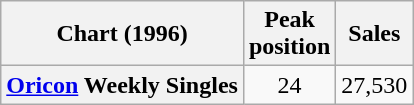<table class="wikitable sortable plainrowheaders">
<tr>
<th scope="col">Chart (1996)</th>
<th scope="col">Peak<br>position</th>
<th scope="col">Sales</th>
</tr>
<tr>
<th scope="row"><a href='#'>Oricon</a> Weekly Singles</th>
<td align="center">24</td>
<td align="center">27,530</td>
</tr>
</table>
